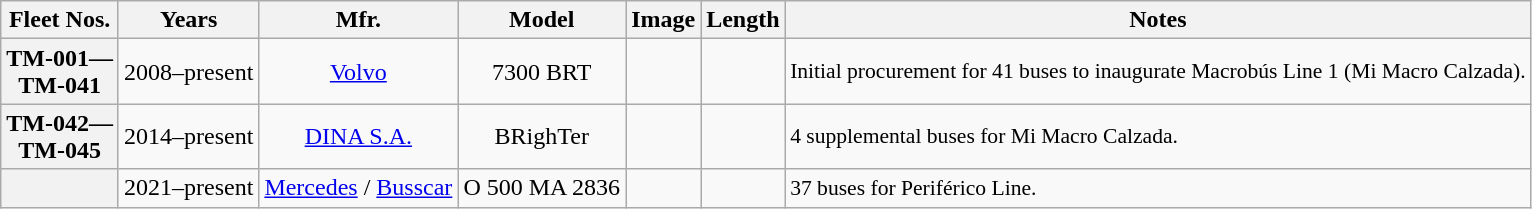<table class="wikitable sortable" style="text-align:center;font-size:100%;">
<tr>
<th>Fleet Nos.</th>
<th>Years</th>
<th>Mfr.</th>
<th>Model</th>
<th>Image</th>
<th>Length</th>
<th class="unsortable">Notes</th>
</tr>
<tr>
<th>TM-001—<br>TM-041</th>
<td>2008–present</td>
<td><a href='#'>Volvo</a></td>
<td>7300 BRT</td>
<td></td>
<td></td>
<td style="text-align:left;font-size:90%;">Initial procurement for 41 buses to inaugurate Macrobús Line 1 (Mi Macro Calzada).</td>
</tr>
<tr>
<th>TM-042—<br>TM-045</th>
<td>2014–present</td>
<td><a href='#'>DINA S.A.</a></td>
<td>BRighTer</td>
<td></td>
<td></td>
<td style="text-align:left;font-size:90%;">4 supplemental buses for Mi Macro Calzada.</td>
</tr>
<tr>
<th></th>
<td>2021–present</td>
<td><a href='#'>Mercedes</a> / <a href='#'>Busscar</a></td>
<td>O 500 MA 2836</td>
<td></td>
<td></td>
<td style="text-align:left;font-size:90%;">37 buses for Periférico Line.</td>
</tr>
</table>
